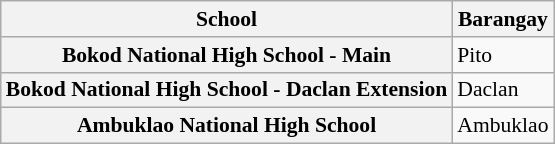<table class="wikitable collapsible sortable collapsed plainrowheaders" style="font-size:90%;">
<tr>
<th scope="col">School</th>
<th scope="col">Barangay</th>
</tr>
<tr>
<th scope="row">Bokod National High School - Main</th>
<td>Pito</td>
</tr>
<tr>
<th scope="row">Bokod National High School - Daclan Extension</th>
<td>Daclan</td>
</tr>
<tr>
<th scope="row">Ambuklao National High School</th>
<td>Ambuklao</td>
</tr>
</table>
